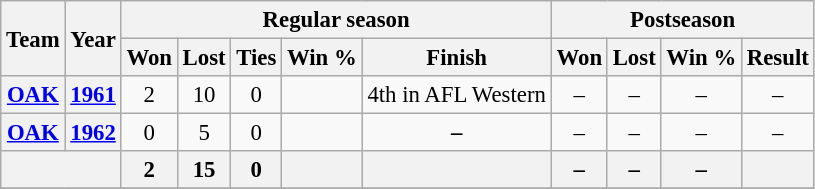<table class="wikitable" style="font-size: 95%; text-align:center;">
<tr>
<th rowspan="2">Team</th>
<th rowspan="2">Year</th>
<th colspan="5">Regular season</th>
<th colspan="4">Postseason</th>
</tr>
<tr>
<th>Won</th>
<th>Lost</th>
<th>Ties</th>
<th>Win %</th>
<th>Finish</th>
<th>Won</th>
<th>Lost</th>
<th>Win %</th>
<th>Result</th>
</tr>
<tr>
<th><a href='#'>OAK</a></th>
<th><a href='#'>1961</a></th>
<td>2</td>
<td>10</td>
<td>0</td>
<td></td>
<td>4th in AFL Western</td>
<td>–</td>
<td>–</td>
<td>–</td>
<td>–</td>
</tr>
<tr>
<th><a href='#'>OAK</a></th>
<th><a href='#'>1962</a></th>
<td>0</td>
<td>5</td>
<td>0</td>
<td></td>
<td><strong>–</strong></td>
<td>–</td>
<td>–</td>
<td>–</td>
<td>–</td>
</tr>
<tr>
<th colspan="2"></th>
<th>2</th>
<th>15</th>
<th>0</th>
<th></th>
<th></th>
<th>–</th>
<th>–</th>
<th>–</th>
<th></th>
</tr>
<tr>
</tr>
</table>
